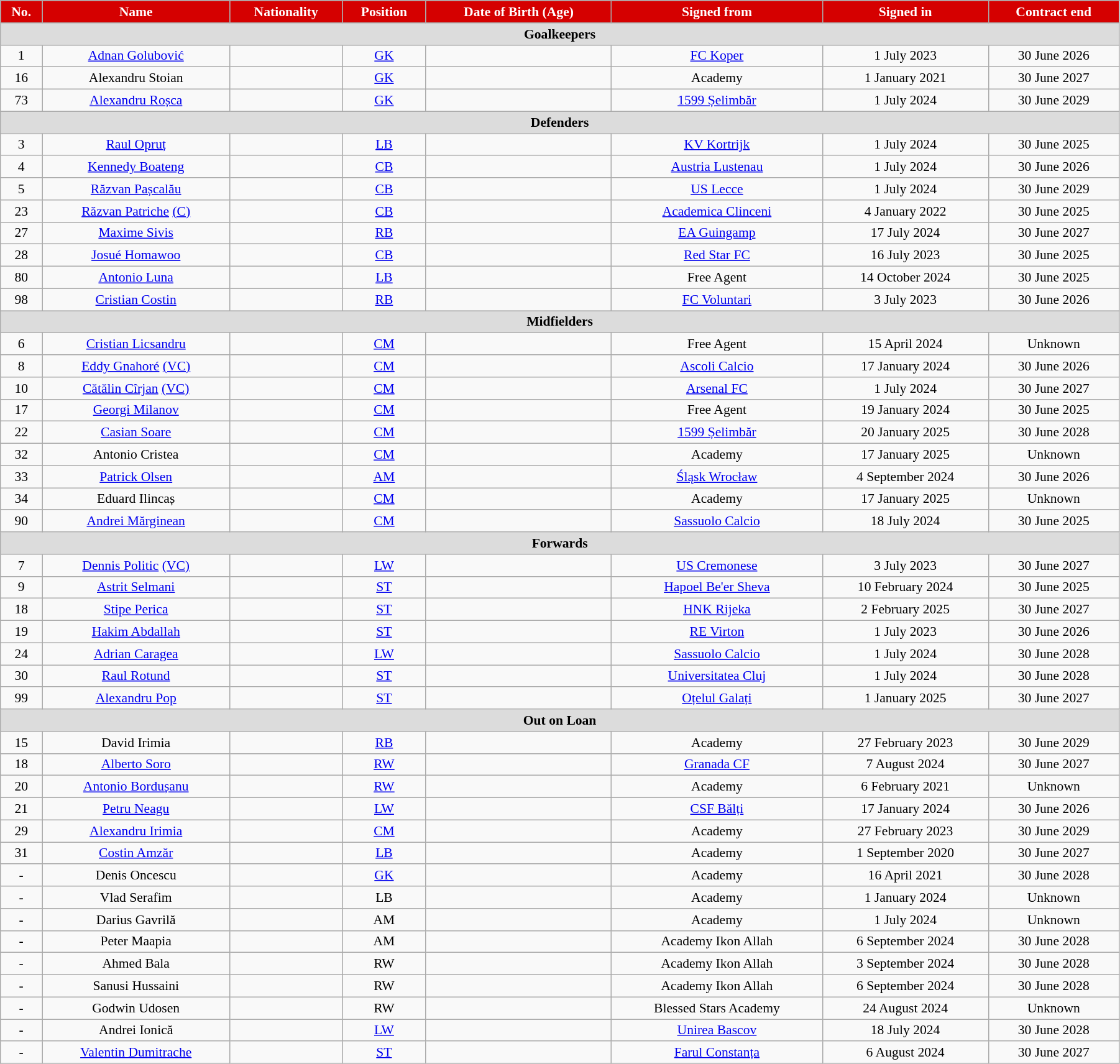<table class="wikitable"  style="text-align:center; font-size:90%; width:95%;">
<tr>
<th style="background:#d50000; color:white; text-align:center;">No.</th>
<th style="background:#d50000; color:white; text-align:center;">Name</th>
<th style="background:#d50000; color:white; text-align:center;">Nationality</th>
<th style="background:#d50000; color:white; text-align:center;">Position</th>
<th style="background:#d50000; color:white; text-align:center;">Date of Birth (Age)</th>
<th style="background:#d50000; color:white; text-align:center;">Signed from</th>
<th style="background:#d50000; color:white; text-align:center;">Signed in</th>
<th style="background:#d50000; color:white; text-align:center;">Contract end</th>
</tr>
<tr>
<th colspan="10"  style="background:#dcdcdc; text-align:centre;">Goalkeepers</th>
</tr>
<tr>
<td>1</td>
<td><a href='#'>Adnan Golubović</a></td>
<td></td>
<td><a href='#'>GK</a></td>
<td></td>
<td> <a href='#'>FC Koper</a></td>
<td>1 July 2023</td>
<td>30 June 2026</td>
</tr>
<tr>
<td>16</td>
<td>Alexandru Stoian</td>
<td></td>
<td><a href='#'>GK</a></td>
<td></td>
<td>Academy</td>
<td>1 January 2021</td>
<td>30 June 2027</td>
</tr>
<tr>
<td>73</td>
<td><a href='#'>Alexandru Roșca</a></td>
<td></td>
<td><a href='#'>GK</a></td>
<td></td>
<td><a href='#'>1599 Șelimbăr</a></td>
<td>1 July 2024</td>
<td>30 June 2029</td>
</tr>
<tr>
<th colspan="10"  style="background:#dcdcdc; text-align:centre;">Defenders</th>
</tr>
<tr>
<td>3</td>
<td><a href='#'>Raul Opruț</a></td>
<td></td>
<td><a href='#'>LB</a></td>
<td></td>
<td> <a href='#'>KV Kortrijk</a></td>
<td>1 July 2024</td>
<td>30 June 2025</td>
</tr>
<tr>
<td>4</td>
<td><a href='#'>Kennedy Boateng</a></td>
<td></td>
<td><a href='#'>CB</a></td>
<td></td>
<td> <a href='#'>Austria Lustenau</a></td>
<td>1 July 2024</td>
<td>30 June 2026</td>
</tr>
<tr>
<td>5</td>
<td><a href='#'>Răzvan Pașcalău</a></td>
<td></td>
<td><a href='#'>CB</a></td>
<td></td>
<td> <a href='#'>US Lecce</a></td>
<td>1 July 2024</td>
<td>30 June 2029</td>
</tr>
<tr>
<td>23</td>
<td><a href='#'>Răzvan Patriche</a> <a href='#'>(C)</a></td>
<td></td>
<td><a href='#'>CB</a></td>
<td></td>
<td><a href='#'>Academica Clinceni</a></td>
<td>4 January 2022</td>
<td>30 June 2025</td>
</tr>
<tr>
<td>27</td>
<td><a href='#'>Maxime Sivis</a></td>
<td></td>
<td><a href='#'>RB</a></td>
<td></td>
<td> <a href='#'>EA Guingamp</a></td>
<td>17 July 2024</td>
<td>30 June 2027</td>
</tr>
<tr>
<td>28</td>
<td><a href='#'>Josué Homawoo</a></td>
<td></td>
<td><a href='#'>CB</a></td>
<td></td>
<td> <a href='#'>Red Star FC</a></td>
<td>16 July 2023</td>
<td>30 June 2025</td>
</tr>
<tr>
<td>80</td>
<td><a href='#'>Antonio Luna</a></td>
<td></td>
<td><a href='#'>LB</a></td>
<td></td>
<td>Free Agent</td>
<td>14 October 2024</td>
<td>30 June 2025</td>
</tr>
<tr>
<td>98</td>
<td><a href='#'>Cristian Costin</a></td>
<td></td>
<td><a href='#'>RB</a></td>
<td></td>
<td><a href='#'>FC Voluntari</a></td>
<td>3 July 2023</td>
<td>30 June 2026</td>
</tr>
<tr>
<th colspan="10"  style="background:#dcdcdc; text-align:centre;">Midfielders</th>
</tr>
<tr>
<td>6</td>
<td><a href='#'>Cristian Licsandru</a></td>
<td></td>
<td><a href='#'>CM</a></td>
<td></td>
<td>Free Agent</td>
<td>15 April 2024</td>
<td>Unknown</td>
</tr>
<tr>
<td>8</td>
<td><a href='#'>Eddy Gnahoré</a> <a href='#'>(VC)</a></td>
<td></td>
<td><a href='#'>CM</a></td>
<td></td>
<td> <a href='#'>Ascoli Calcio</a></td>
<td>17 January 2024</td>
<td>30 June 2026</td>
</tr>
<tr>
<td>10</td>
<td><a href='#'>Cătălin Cîrjan</a> <a href='#'>(VC)</a></td>
<td></td>
<td><a href='#'>CM</a></td>
<td></td>
<td> <a href='#'>Arsenal FC</a></td>
<td>1 July 2024</td>
<td>30 June 2027</td>
</tr>
<tr>
<td>17</td>
<td><a href='#'>Georgi Milanov</a></td>
<td></td>
<td><a href='#'>CM</a></td>
<td></td>
<td>Free Agent</td>
<td>19 January 2024</td>
<td>30 June 2025</td>
</tr>
<tr>
<td>22</td>
<td><a href='#'>Casian Soare</a></td>
<td></td>
<td><a href='#'>CM</a></td>
<td></td>
<td><a href='#'>1599 Șelimbăr</a></td>
<td>20 January 2025</td>
<td>30 June 2028</td>
</tr>
<tr>
<td>32</td>
<td>Antonio Cristea</td>
<td></td>
<td><a href='#'>CM</a></td>
<td></td>
<td>Academy</td>
<td>17 January 2025</td>
<td>Unknown</td>
</tr>
<tr>
<td>33</td>
<td><a href='#'>Patrick Olsen</a></td>
<td></td>
<td><a href='#'>AM</a></td>
<td></td>
<td> <a href='#'>Śląsk Wrocław</a></td>
<td>4 September 2024</td>
<td>30 June 2026</td>
</tr>
<tr>
<td>34</td>
<td>Eduard Ilincaș</td>
<td></td>
<td><a href='#'>CM</a></td>
<td></td>
<td>Academy</td>
<td>17 January 2025</td>
<td>Unknown</td>
</tr>
<tr>
<td>90</td>
<td><a href='#'>Andrei Mărginean</a></td>
<td></td>
<td><a href='#'>CM</a></td>
<td></td>
<td> <a href='#'>Sassuolo Calcio</a></td>
<td>18 July 2024</td>
<td>30 June 2025</td>
</tr>
<tr>
<th colspan="10"  style="background:#dcdcdc; text-align:centre;">Forwards</th>
</tr>
<tr>
<td>7</td>
<td><a href='#'>Dennis Politic</a> <a href='#'>(VC)</a></td>
<td></td>
<td><a href='#'>LW</a></td>
<td></td>
<td> <a href='#'>US Cremonese</a></td>
<td>3 July 2023</td>
<td>30 June 2027</td>
</tr>
<tr>
<td>9</td>
<td><a href='#'>Astrit Selmani</a></td>
<td></td>
<td><a href='#'>ST</a></td>
<td></td>
<td> <a href='#'>Hapoel Be'er Sheva</a></td>
<td>10 February 2024</td>
<td>30 June 2025</td>
</tr>
<tr>
<td>18</td>
<td><a href='#'>Stipe Perica</a></td>
<td></td>
<td><a href='#'>ST</a></td>
<td></td>
<td> <a href='#'>HNK Rijeka</a></td>
<td>2 February 2025</td>
<td>30 June 2027</td>
</tr>
<tr>
<td>19</td>
<td><a href='#'>Hakim Abdallah</a></td>
<td></td>
<td><a href='#'>ST</a></td>
<td></td>
<td> <a href='#'>RE Virton</a></td>
<td>1 July 2023</td>
<td>30 June 2026</td>
</tr>
<tr>
<td>24</td>
<td><a href='#'>Adrian Caragea</a></td>
<td></td>
<td><a href='#'>LW</a></td>
<td></td>
<td> <a href='#'>Sassuolo Calcio</a></td>
<td>1 July 2024</td>
<td>30 June 2028</td>
</tr>
<tr>
<td>30</td>
<td><a href='#'>Raul Rotund</a></td>
<td></td>
<td><a href='#'>ST</a></td>
<td></td>
<td><a href='#'>Universitatea Cluj</a></td>
<td>1 July 2024</td>
<td>30 June 2028</td>
</tr>
<tr>
<td>99</td>
<td><a href='#'>Alexandru Pop</a></td>
<td></td>
<td><a href='#'>ST</a></td>
<td></td>
<td><a href='#'>Oțelul Galați</a></td>
<td>1 January 2025</td>
<td>30 June 2027</td>
</tr>
<tr>
<th colspan="10"  style="background:#dcdcdc; text-align:centre;">Out on Loan</th>
</tr>
<tr>
<td>15</td>
<td>David Irimia</td>
<td></td>
<td><a href='#'>RB</a></td>
<td></td>
<td>Academy</td>
<td>27 February 2023</td>
<td>30 June 2029</td>
</tr>
<tr>
<td>18</td>
<td><a href='#'>Alberto Soro</a></td>
<td></td>
<td><a href='#'>RW</a></td>
<td></td>
<td> <a href='#'>Granada CF</a></td>
<td>7 August 2024</td>
<td>30 June 2027</td>
</tr>
<tr>
<td>20</td>
<td><a href='#'>Antonio Bordușanu</a></td>
<td></td>
<td><a href='#'>RW</a></td>
<td></td>
<td>Academy</td>
<td>6 February 2021</td>
<td>Unknown</td>
</tr>
<tr>
<td>21</td>
<td><a href='#'>Petru Neagu</a></td>
<td></td>
<td><a href='#'>LW</a></td>
<td></td>
<td> <a href='#'>CSF Bălți</a></td>
<td>17 January 2024</td>
<td>30 June 2026</td>
</tr>
<tr>
<td>29</td>
<td><a href='#'>Alexandru Irimia</a></td>
<td></td>
<td><a href='#'>CM</a></td>
<td></td>
<td>Academy</td>
<td>27 February 2023</td>
<td>30 June 2029</td>
</tr>
<tr>
<td>31</td>
<td><a href='#'>Costin Amzăr</a></td>
<td></td>
<td><a href='#'>LB</a></td>
<td></td>
<td>Academy</td>
<td>1 September 2020</td>
<td>30 June 2027</td>
</tr>
<tr>
<td>-</td>
<td>Denis Oncescu</td>
<td></td>
<td><a href='#'>GK</a></td>
<td></td>
<td>Academy</td>
<td>16 April 2021</td>
<td>30 June 2028</td>
</tr>
<tr>
<td>-</td>
<td>Vlad Serafim</td>
<td></td>
<td>LB</td>
<td></td>
<td>Academy</td>
<td>1 January 2024</td>
<td>Unknown</td>
</tr>
<tr>
<td>-</td>
<td>Darius Gavrilă</td>
<td></td>
<td>AM</td>
<td></td>
<td>Academy</td>
<td>1 July 2024</td>
<td>Unknown</td>
</tr>
<tr>
<td>-</td>
<td>Peter Maapia</td>
<td></td>
<td>AM</td>
<td></td>
<td> Academy Ikon Allah</td>
<td>6 September 2024</td>
<td>30 June 2028</td>
</tr>
<tr>
<td>-</td>
<td>Ahmed Bala</td>
<td></td>
<td>RW</td>
<td></td>
<td> Academy Ikon Allah</td>
<td>3 September 2024</td>
<td>30 June 2028</td>
</tr>
<tr>
<td>-</td>
<td>Sanusi Hussaini</td>
<td></td>
<td>RW</td>
<td></td>
<td> Academy Ikon Allah</td>
<td>6 September 2024</td>
<td>30 June 2028</td>
</tr>
<tr>
<td>-</td>
<td>Godwin Udosen</td>
<td></td>
<td>RW</td>
<td></td>
<td> Blessed Stars Academy</td>
<td>24 August 2024</td>
<td>Unknown</td>
</tr>
<tr>
<td>-</td>
<td>Andrei Ionică</td>
<td></td>
<td><a href='#'>LW</a></td>
<td></td>
<td><a href='#'>Unirea Bascov</a></td>
<td>18 July 2024</td>
<td>30 June 2028</td>
</tr>
<tr>
<td>-</td>
<td><a href='#'>Valentin Dumitrache</a></td>
<td></td>
<td><a href='#'>ST</a></td>
<td></td>
<td><a href='#'>Farul Constanța</a></td>
<td>6 August 2024</td>
<td>30 June 2027</td>
</tr>
</table>
